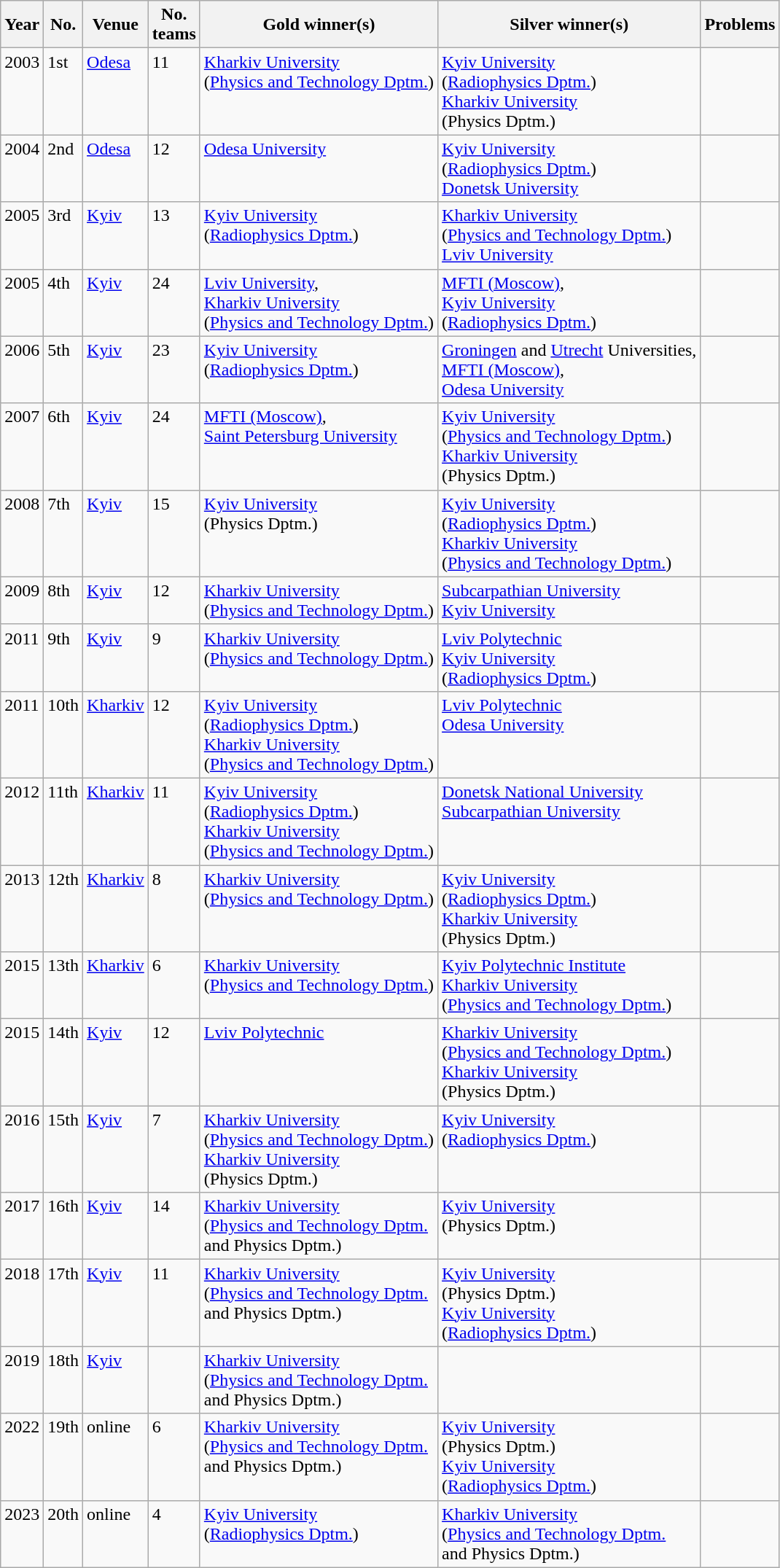<table class="wikitable">
<tr>
<th>Year</th>
<th>No.</th>
<th>Venue</th>
<th>No.<br>teams</th>
<th>Gold winner(s)</th>
<th>Silver winner(s)</th>
<th>Problems</th>
</tr>
<tr valign="top">
<td>2003</td>
<td>1st</td>
<td><a href='#'>Odesa</a></td>
<td>11</td>
<td><a href='#'>Kharkiv University</a><br>(<a href='#'>Physics and Technology Dptm.</a>)</td>
<td><a href='#'>Kyiv University</a><br>(<a href='#'>Radiophysics Dptm.</a>)<br><a href='#'>Kharkiv University</a><br>(Physics Dptm.)</td>
<td></td>
</tr>
<tr valign="top">
<td>2004</td>
<td>2nd</td>
<td><a href='#'>Odesa</a></td>
<td>12</td>
<td><a href='#'>Odesa University</a></td>
<td><a href='#'>Kyiv University</a><br>(<a href='#'>Radiophysics Dptm.</a>)<br><a href='#'>Donetsk University</a></td>
<td></td>
</tr>
<tr valign="top">
<td>2005</td>
<td>3rd</td>
<td><a href='#'>Kyiv</a></td>
<td>13</td>
<td><a href='#'>Kyiv University</a><br>(<a href='#'>Radiophysics Dptm.</a>)</td>
<td><a href='#'>Kharkiv University</a><br>(<a href='#'>Physics and Technology Dptm.</a>)<br><a href='#'>Lviv University</a></td>
<td></td>
</tr>
<tr valign="top">
<td>2005</td>
<td>4th</td>
<td><a href='#'>Kyiv</a></td>
<td>24</td>
<td><a href='#'>Lviv University</a>,<br><a href='#'>Kharkiv University</a><br>(<a href='#'>Physics and Technology Dptm.</a>)</td>
<td><a href='#'>MFTI (Moscow)</a>,<br><a href='#'>Kyiv University</a><br>(<a href='#'>Radiophysics Dptm.</a>)</td>
<td></td>
</tr>
<tr valign="top">
<td>2006</td>
<td>5th</td>
<td><a href='#'>Kyiv</a></td>
<td>23</td>
<td><a href='#'>Kyiv University</a><br>(<a href='#'>Radiophysics Dptm.</a>)</td>
<td><a href='#'>Groningen</a> and <a href='#'>Utrecht</a> Universities,<br><a href='#'>MFTI (Moscow)</a>,<br><a href='#'>Odesa University</a></td>
<td></td>
</tr>
<tr valign="top">
<td>2007</td>
<td>6th</td>
<td><a href='#'>Kyiv</a></td>
<td>24</td>
<td><a href='#'>MFTI (Moscow)</a>,<br><a href='#'>Saint Petersburg University</a></td>
<td><a href='#'>Kyiv University</a><br>(<a href='#'>Physics and Technology Dptm.</a>)<br><a href='#'>Kharkiv University</a><br>(Physics Dptm.)</td>
<td></td>
</tr>
<tr valign="top">
<td>2008</td>
<td>7th</td>
<td><a href='#'>Kyiv</a></td>
<td>15</td>
<td><a href='#'>Kyiv University</a><br>(Physics Dptm.)</td>
<td><a href='#'>Kyiv University</a><br>(<a href='#'>Radiophysics Dptm.</a>)<br><a href='#'>Kharkiv University</a><br>(<a href='#'>Physics and Technology Dptm.</a>)</td>
<td></td>
</tr>
<tr valign="top">
<td>2009</td>
<td>8th</td>
<td><a href='#'>Kyiv</a></td>
<td>12</td>
<td><a href='#'>Kharkiv University</a><br>(<a href='#'>Physics and Technology Dptm.</a>)</td>
<td><a href='#'>Subcarpathian University</a><br><a href='#'>Kyiv University</a></td>
<td></td>
</tr>
<tr valign="top">
<td>2011</td>
<td>9th</td>
<td><a href='#'>Kyiv</a></td>
<td>9</td>
<td><a href='#'>Kharkiv University</a><br>(<a href='#'>Physics and Technology Dptm.</a>)</td>
<td><a href='#'>Lviv Polytechnic</a><br><a href='#'>Kyiv University</a><br>(<a href='#'>Radiophysics Dptm.</a>)</td>
<td></td>
</tr>
<tr valign="top">
<td>2011</td>
<td>10th</td>
<td><a href='#'>Kharkiv</a></td>
<td>12</td>
<td><a href='#'>Kyiv University</a><br>(<a href='#'>Radiophysics Dptm.</a>)<br><a href='#'>Kharkiv University</a><br>(<a href='#'>Physics and Technology Dptm.</a>)</td>
<td><a href='#'>Lviv Polytechnic</a><br><a href='#'>Odesa University</a></td>
<td></td>
</tr>
<tr valign="top">
<td>2012</td>
<td>11th</td>
<td><a href='#'>Kharkiv</a></td>
<td>11</td>
<td><a href='#'>Kyiv University</a><br>(<a href='#'>Radiophysics Dptm.</a>)<br><a href='#'>Kharkiv University</a><br>(<a href='#'>Physics and Technology Dptm.</a>)</td>
<td><a href='#'>Donetsk National University</a><br><a href='#'>Subcarpathian University</a></td>
<td></td>
</tr>
<tr valign="top">
<td>2013</td>
<td>12th</td>
<td><a href='#'>Kharkiv</a></td>
<td>8</td>
<td><a href='#'>Kharkiv University</a><br>(<a href='#'>Physics and Technology Dptm.</a>)</td>
<td><a href='#'>Kyiv University</a><br>(<a href='#'>Radiophysics Dptm.</a>)<br><a href='#'>Kharkiv University</a><br>(Physics Dptm.)</td>
<td></td>
</tr>
<tr valign="top">
<td>2015</td>
<td>13th</td>
<td><a href='#'>Kharkiv</a></td>
<td>6</td>
<td><a href='#'>Kharkiv University</a><br>(<a href='#'>Physics and Technology Dptm.</a>)</td>
<td><a href='#'>Kyiv Polytechnic Institute</a><br><a href='#'>Kharkiv University</a><br>(<a href='#'>Physics and Technology Dptm.</a>)</td>
<td></td>
</tr>
<tr valign="top">
<td>2015</td>
<td>14th</td>
<td><a href='#'>Kyiv</a></td>
<td>12</td>
<td><a href='#'>Lviv Polytechnic</a></td>
<td><a href='#'>Kharkiv University</a><br>(<a href='#'>Physics and Technology Dptm.</a>)<br><a href='#'>Kharkiv University</a><br>(Physics Dptm.)</td>
<td></td>
</tr>
<tr valign = "top">
<td>2016</td>
<td>15th</td>
<td><a href='#'>Kyiv</a></td>
<td>7</td>
<td><a href='#'>Kharkiv University</a><br>(<a href='#'>Physics and Technology Dptm.</a>)<br><a href='#'>Kharkiv University</a><br>(Physics Dptm.)</td>
<td><a href='#'>Kyiv University</a><br>(<a href='#'>Radiophysics Dptm.</a>)</td>
<td></td>
</tr>
<tr valign = "top">
<td>2017</td>
<td>16th</td>
<td><a href='#'>Kyiv</a></td>
<td>14</td>
<td><a href='#'>Kharkiv University</a><br>(<a href='#'>Physics and Technology Dptm.</a><br>and Physics Dptm.)</td>
<td><a href='#'>Kyiv University</a><br>(Physics Dptm.)</td>
<td></td>
</tr>
<tr valign = "top">
<td>2018</td>
<td>17th</td>
<td><a href='#'>Kyiv</a></td>
<td>11</td>
<td><a href='#'>Kharkiv University</a><br>(<a href='#'>Physics and Technology Dptm.</a><br>and Physics Dptm.)</td>
<td><a href='#'>Kyiv University</a><br>(Physics Dptm.)<br><a href='#'>Kyiv University</a><br>(<a href='#'>Radiophysics Dptm.</a>)</td>
<td></td>
</tr>
<tr valign = "top">
<td>2019</td>
<td>18th</td>
<td><a href='#'>Kyiv</a></td>
<td></td>
<td><a href='#'>Kharkiv University</a><br>(<a href='#'>Physics and Technology Dptm.</a><br>and Physics Dptm.)</td>
<td></td>
<td></td>
</tr>
<tr valign = "top">
<td>2022</td>
<td>19th</td>
<td>online</td>
<td>6</td>
<td><a href='#'>Kharkiv University</a><br>(<a href='#'>Physics and Technology Dptm.</a><br>and Physics Dptm.)</td>
<td><a href='#'>Kyiv University</a><br>(Physics Dptm.)<br><a href='#'>Kyiv University</a><br>(<a href='#'>Radiophysics Dptm.</a>)</td>
<td></td>
</tr>
<tr valign = "top">
<td>2023</td>
<td>20th</td>
<td>online</td>
<td>4</td>
<td><a href='#'>Kyiv University</a><br>(<a href='#'>Radiophysics Dptm.</a>)</td>
<td><a href='#'>Kharkiv University</a><br>(<a href='#'>Physics and Technology Dptm.</a><br>and Physics Dptm.)</td>
<td></td>
</tr>
</table>
